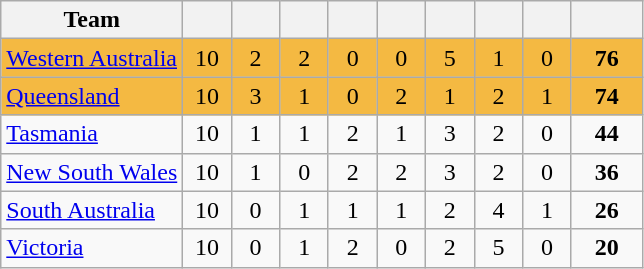<table class="wikitable" style="text-align:center">
<tr>
<th>Team</th>
<th style="width:25px"></th>
<th style="width:25px"></th>
<th style="width:25px"></th>
<th style="width:25px"></th>
<th style="width:25px"></th>
<th style="width:25px"></th>
<th style="width:25px"></th>
<th style="width:25px"></th>
<th style="width:40px"></th>
</tr>
<tr style="background:#f4b942;">
<td style="text-align:left"><a href='#'>Western Australia</a></td>
<td>10</td>
<td>2</td>
<td>2</td>
<td>0</td>
<td>0</td>
<td>5</td>
<td>1</td>
<td>0</td>
<td><strong>76</strong></td>
</tr>
<tr style="background:#f4b942;">
<td style="text-align:left"><a href='#'>Queensland</a></td>
<td>10</td>
<td>3</td>
<td>1</td>
<td>0</td>
<td>2</td>
<td>1</td>
<td>2</td>
<td>1</td>
<td><strong>74</strong></td>
</tr>
<tr>
<td style="text-align:left"><a href='#'>Tasmania</a></td>
<td>10</td>
<td>1</td>
<td>1</td>
<td>2</td>
<td>1</td>
<td>3</td>
<td>2</td>
<td>0</td>
<td><strong>44</strong></td>
</tr>
<tr>
<td style="text-align:left"><a href='#'>New South Wales</a></td>
<td>10</td>
<td>1</td>
<td>0</td>
<td>2</td>
<td>2</td>
<td>3</td>
<td>2</td>
<td>0</td>
<td><strong>36</strong></td>
</tr>
<tr>
<td style="text-align:left"><a href='#'>South Australia</a></td>
<td>10</td>
<td>0</td>
<td>1</td>
<td>1</td>
<td>1</td>
<td>2</td>
<td>4</td>
<td>1</td>
<td><strong>26</strong></td>
</tr>
<tr>
<td style="text-align:left"><a href='#'>Victoria</a></td>
<td>10</td>
<td>0</td>
<td>1</td>
<td>2</td>
<td>0</td>
<td>2</td>
<td>5</td>
<td>0</td>
<td><strong>20</strong></td>
</tr>
</table>
